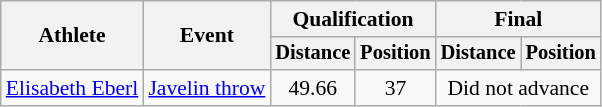<table class=wikitable style="font-size:90%">
<tr>
<th rowspan="2">Athlete</th>
<th rowspan="2">Event</th>
<th colspan="2">Qualification</th>
<th colspan="2">Final</th>
</tr>
<tr style="font-size:95%">
<th>Distance</th>
<th>Position</th>
<th>Distance</th>
<th>Position</th>
</tr>
<tr align=center>
<td align=left><a href='#'>Elisabeth Eberl</a></td>
<td align=left><a href='#'>Javelin throw</a></td>
<td>49.66</td>
<td>37</td>
<td colspan=2>Did not advance</td>
</tr>
</table>
